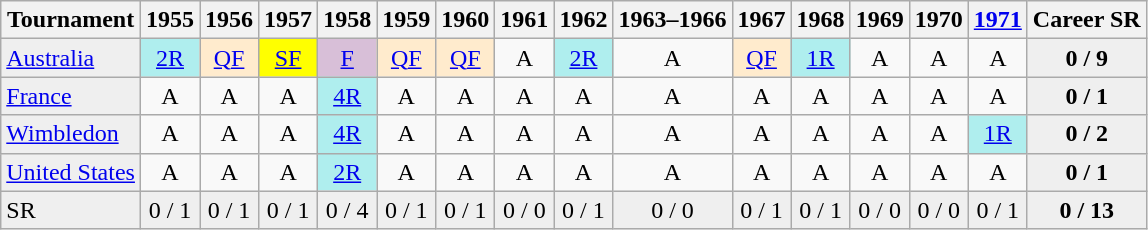<table class="wikitable">
<tr>
<th>Tournament</th>
<th>1955</th>
<th>1956</th>
<th>1957</th>
<th>1958</th>
<th>1959</th>
<th>1960</th>
<th>1961</th>
<th>1962</th>
<th>1963–1966</th>
<th>1967</th>
<th>1968</th>
<th>1969</th>
<th>1970</th>
<th><a href='#'>1971</a></th>
<th>Career SR</th>
</tr>
<tr>
<td style="background:#EFEFEF;"><a href='#'>Australia</a></td>
<td align="center" style="background:#afeeee;"><a href='#'>2R</a></td>
<td align="center" style="background:#ffebcd;"><a href='#'>QF</a></td>
<td align="center" style="background:yellow;"><a href='#'>SF</a></td>
<td align="center" style="background:#D8BFD8;"><a href='#'>F</a></td>
<td align="center" style="background:#ffebcd;"><a href='#'>QF</a></td>
<td align="center" style="background:#ffebcd;"><a href='#'>QF</a></td>
<td align="center">A</td>
<td align="center" style="background:#afeeee;"><a href='#'>2R</a></td>
<td align="center">A</td>
<td align="center" style="background:#ffebcd;"><a href='#'>QF</a></td>
<td align="center" style="background:#afeeee;"><a href='#'>1R</a></td>
<td align="center">A</td>
<td align="center">A</td>
<td align="center">A</td>
<td align="center" style="background:#EFEFEF;"><strong>0 / 9</strong></td>
</tr>
<tr>
<td style="background:#EFEFEF;"><a href='#'>France</a></td>
<td align="center">A</td>
<td align="center">A</td>
<td align="center">A</td>
<td align="center" style="background:#afeeee;"><a href='#'>4R</a></td>
<td align="center">A</td>
<td align="center">A</td>
<td align="center">A</td>
<td align="center">A</td>
<td align="center">A</td>
<td align="center">A</td>
<td align="center">A</td>
<td align="center">A</td>
<td align="center">A</td>
<td align="center">A</td>
<td align="center" style="background:#EFEFEF;"><strong>0 / 1</strong></td>
</tr>
<tr>
<td style="background:#EFEFEF;"><a href='#'>Wimbledon</a></td>
<td align="center">A</td>
<td align="center">A</td>
<td align="center">A</td>
<td align="center" style="background:#afeeee;"><a href='#'>4R</a></td>
<td align="center">A</td>
<td align="center">A</td>
<td align="center">A</td>
<td align="center">A</td>
<td align="center">A</td>
<td align="center">A</td>
<td align="center">A</td>
<td align="center">A</td>
<td align="center">A</td>
<td align="center" style="background:#afeeee;"><a href='#'>1R</a></td>
<td align="center" style="background:#EFEFEF;"><strong>0 / 2</strong></td>
</tr>
<tr>
<td style="background:#EFEFEF;"><a href='#'>United States</a></td>
<td align="center">A</td>
<td align="center">A</td>
<td align="center">A</td>
<td align="center" style="background:#afeeee;"><a href='#'>2R</a></td>
<td align="center">A</td>
<td align="center">A</td>
<td align="center">A</td>
<td align="center">A</td>
<td align="center">A</td>
<td align="center">A</td>
<td align="center">A</td>
<td align="center">A</td>
<td align="center">A</td>
<td align="center">A</td>
<td align="center" style="background:#EFEFEF;"><strong>0 / 1</strong></td>
</tr>
<tr>
<td style="background:#EFEFEF;">SR</td>
<td align="center" style="background:#EFEFEF;">0 / 1</td>
<td align="center" style="background:#EFEFEF;">0 / 1</td>
<td align="center" style="background:#EFEFEF;">0 / 1</td>
<td align="center" style="background:#EFEFEF;">0 / 4</td>
<td align="center" style="background:#EFEFEF;">0 / 1</td>
<td align="center" style="background:#EFEFEF;">0 / 1</td>
<td align="center" style="background:#EFEFEF;">0 / 0</td>
<td align="center" style="background:#EFEFEF;">0 / 1</td>
<td align="center" style="background:#EFEFEF;">0 / 0</td>
<td align="center" style="background:#EFEFEF;">0 / 1</td>
<td align="center" style="background:#EFEFEF;">0 / 1</td>
<td align="center" style="background:#EFEFEF;">0 / 0</td>
<td align="center" style="background:#EFEFEF;">0 / 0</td>
<td align="center" style="background:#EFEFEF;">0 / 1</td>
<td align="center" style="background:#EFEFEF;"><strong>0 / 13</strong></td>
</tr>
</table>
